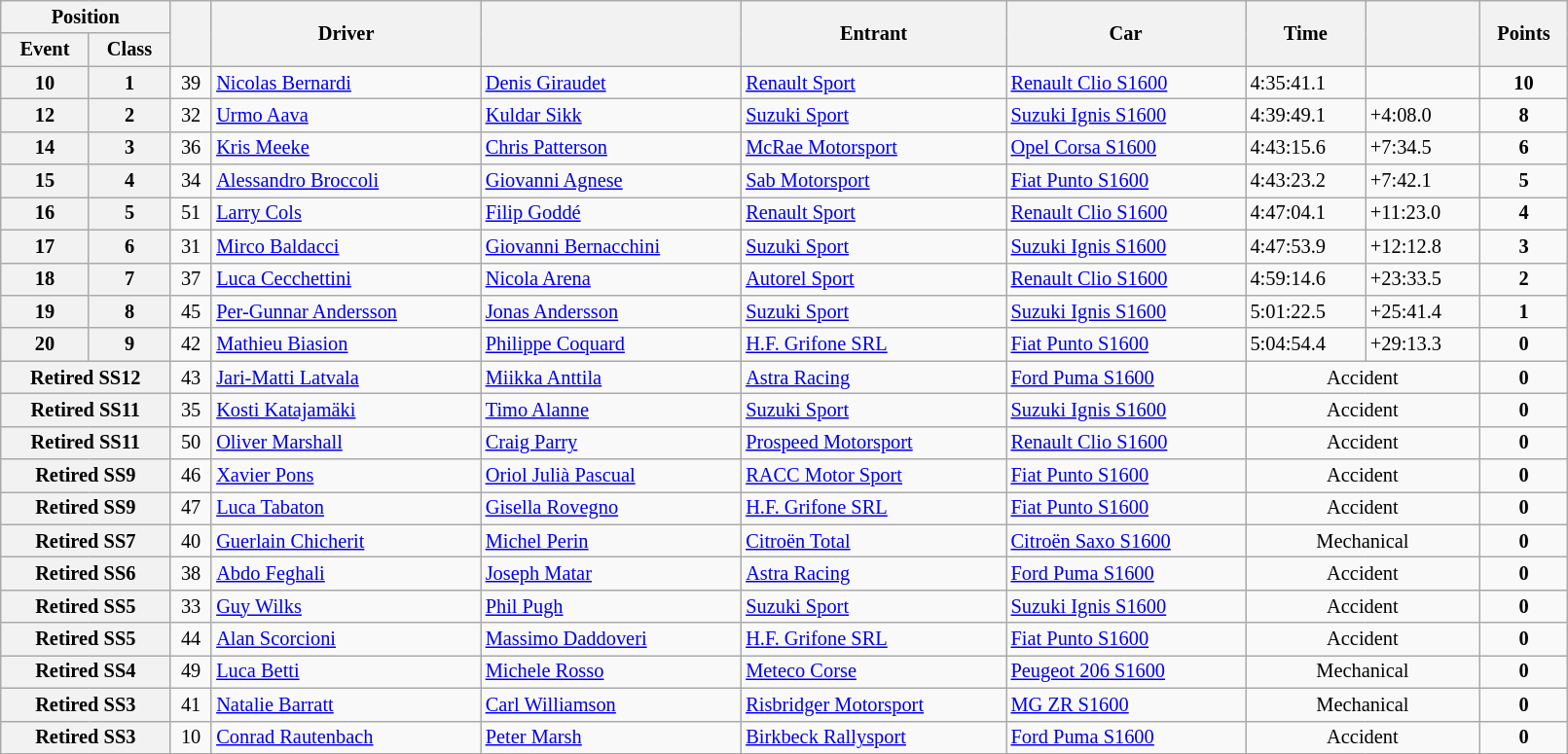<table class="wikitable" width=85% style="font-size: 85%;">
<tr>
<th colspan="2">Position</th>
<th rowspan="2"></th>
<th rowspan="2">Driver</th>
<th rowspan="2"></th>
<th rowspan="2">Entrant</th>
<th rowspan="2">Car</th>
<th rowspan="2">Time</th>
<th rowspan="2"></th>
<th rowspan="2">Points</th>
</tr>
<tr>
<th>Event</th>
<th>Class</th>
</tr>
<tr>
<th>10</th>
<th>1</th>
<td align="center">39</td>
<td> <a href='#'>Nicolas Bernardi</a></td>
<td> <a href='#'>Denis Giraudet</a></td>
<td> <a href='#'>Renault Sport</a></td>
<td><a href='#'>Renault Clio S1600</a></td>
<td>4:35:41.1</td>
<td></td>
<td align="center"><strong>10</strong></td>
</tr>
<tr>
<th>12</th>
<th>2</th>
<td align="center">32</td>
<td> <a href='#'>Urmo Aava</a></td>
<td> <a href='#'>Kuldar Sikk</a></td>
<td> <a href='#'>Suzuki Sport</a></td>
<td><a href='#'>Suzuki Ignis S1600</a></td>
<td>4:39:49.1</td>
<td>+4:08.0</td>
<td align="center"><strong>8</strong></td>
</tr>
<tr>
<th>14</th>
<th>3</th>
<td align="center">36</td>
<td> <a href='#'>Kris Meeke</a></td>
<td> <a href='#'>Chris Patterson</a></td>
<td> <a href='#'>McRae Motorsport</a></td>
<td><a href='#'>Opel Corsa S1600</a></td>
<td>4:43:15.6</td>
<td>+7:34.5</td>
<td align="center"><strong>6</strong></td>
</tr>
<tr>
<th>15</th>
<th>4</th>
<td align="center">34</td>
<td> <a href='#'>Alessandro Broccoli</a></td>
<td> <a href='#'>Giovanni Agnese</a></td>
<td> <a href='#'>Sab Motorsport</a></td>
<td><a href='#'>Fiat Punto S1600</a></td>
<td>4:43:23.2</td>
<td>+7:42.1</td>
<td align="center"><strong>5</strong></td>
</tr>
<tr>
<th>16</th>
<th>5</th>
<td align="center">51</td>
<td> <a href='#'>Larry Cols</a></td>
<td> <a href='#'>Filip Goddé</a></td>
<td> <a href='#'>Renault Sport</a></td>
<td><a href='#'>Renault Clio S1600</a></td>
<td>4:47:04.1</td>
<td>+11:23.0</td>
<td align="center"><strong>4</strong></td>
</tr>
<tr>
<th>17</th>
<th>6</th>
<td align="center">31</td>
<td> <a href='#'>Mirco Baldacci</a></td>
<td> <a href='#'>Giovanni Bernacchini</a></td>
<td> <a href='#'>Suzuki Sport</a></td>
<td><a href='#'>Suzuki Ignis S1600</a></td>
<td>4:47:53.9</td>
<td>+12:12.8</td>
<td align="center"><strong>3</strong></td>
</tr>
<tr>
<th>18</th>
<th>7</th>
<td align="center">37</td>
<td> <a href='#'>Luca Cecchettini</a></td>
<td> <a href='#'>Nicola Arena</a></td>
<td> <a href='#'>Autorel Sport</a></td>
<td><a href='#'>Renault Clio S1600</a></td>
<td>4:59:14.6</td>
<td>+23:33.5</td>
<td align="center"><strong>2</strong></td>
</tr>
<tr>
<th>19</th>
<th>8</th>
<td align="center">45</td>
<td> <a href='#'>Per-Gunnar Andersson</a></td>
<td> <a href='#'>Jonas Andersson</a></td>
<td> <a href='#'>Suzuki Sport</a></td>
<td><a href='#'>Suzuki Ignis S1600</a></td>
<td>5:01:22.5</td>
<td>+25:41.4</td>
<td align="center"><strong>1</strong></td>
</tr>
<tr>
<th>20</th>
<th>9</th>
<td align="center">42</td>
<td> <a href='#'>Mathieu Biasion</a></td>
<td> <a href='#'>Philippe Coquard</a></td>
<td> <a href='#'>H.F. Grifone SRL</a></td>
<td><a href='#'>Fiat Punto S1600</a></td>
<td>5:04:54.4</td>
<td>+29:13.3</td>
<td align="center"><strong>0</strong></td>
</tr>
<tr>
<th colspan="2">Retired SS12</th>
<td align="center">43</td>
<td> <a href='#'>Jari-Matti Latvala</a></td>
<td> <a href='#'>Miikka Anttila</a></td>
<td> <a href='#'>Astra Racing</a></td>
<td><a href='#'>Ford Puma S1600</a></td>
<td align="center" colspan="2">Accident</td>
<td align="center"><strong>0</strong></td>
</tr>
<tr>
<th colspan="2">Retired SS11</th>
<td align="center">35</td>
<td> <a href='#'>Kosti Katajamäki</a></td>
<td> <a href='#'>Timo Alanne</a></td>
<td> <a href='#'>Suzuki Sport</a></td>
<td><a href='#'>Suzuki Ignis S1600</a></td>
<td align="center" colspan="2">Accident</td>
<td align="center"><strong>0</strong></td>
</tr>
<tr>
<th colspan="2">Retired SS11</th>
<td align="center">50</td>
<td> <a href='#'>Oliver Marshall</a></td>
<td> <a href='#'>Craig Parry</a></td>
<td> <a href='#'>Prospeed Motorsport</a></td>
<td><a href='#'>Renault Clio S1600</a></td>
<td align="center" colspan="2">Accident</td>
<td align="center"><strong>0</strong></td>
</tr>
<tr>
<th colspan="2">Retired SS9</th>
<td align="center">46</td>
<td> <a href='#'>Xavier Pons</a></td>
<td> <a href='#'>Oriol Julià Pascual</a></td>
<td> <a href='#'>RACC Motor Sport</a></td>
<td><a href='#'>Fiat Punto S1600</a></td>
<td align="center" colspan="2">Accident</td>
<td align="center"><strong>0</strong></td>
</tr>
<tr>
<th colspan="2">Retired SS9</th>
<td align="center">47</td>
<td> <a href='#'>Luca Tabaton</a></td>
<td> <a href='#'>Gisella Rovegno</a></td>
<td> <a href='#'>H.F. Grifone SRL</a></td>
<td><a href='#'>Fiat Punto S1600</a></td>
<td align="center" colspan="2">Accident</td>
<td align="center"><strong>0</strong></td>
</tr>
<tr>
<th colspan="2">Retired SS7</th>
<td align="center">40</td>
<td> <a href='#'>Guerlain Chicherit</a></td>
<td> <a href='#'>Michel Perin</a></td>
<td> <a href='#'>Citroën Total</a></td>
<td><a href='#'>Citroën Saxo S1600</a></td>
<td align="center" colspan="2">Mechanical</td>
<td align="center"><strong>0</strong></td>
</tr>
<tr>
<th colspan="2">Retired SS6</th>
<td align="center">38</td>
<td> <a href='#'>Abdo Feghali</a></td>
<td> <a href='#'>Joseph Matar</a></td>
<td> <a href='#'>Astra Racing</a></td>
<td><a href='#'>Ford Puma S1600</a></td>
<td align="center" colspan="2">Accident</td>
<td align="center"><strong>0</strong></td>
</tr>
<tr>
<th colspan="2">Retired SS5</th>
<td align="center">33</td>
<td> <a href='#'>Guy Wilks</a></td>
<td> <a href='#'>Phil Pugh</a></td>
<td> <a href='#'>Suzuki Sport</a></td>
<td><a href='#'>Suzuki Ignis S1600</a></td>
<td align="center" colspan="2">Accident</td>
<td align="center"><strong>0</strong></td>
</tr>
<tr>
<th colspan="2">Retired SS5</th>
<td align="center">44</td>
<td> <a href='#'>Alan Scorcioni</a></td>
<td> <a href='#'>Massimo Daddoveri</a></td>
<td> <a href='#'>H.F. Grifone SRL</a></td>
<td><a href='#'>Fiat Punto S1600</a></td>
<td align="center" colspan="2">Accident</td>
<td align="center"><strong>0</strong></td>
</tr>
<tr>
<th colspan="2">Retired SS4</th>
<td align="center">49</td>
<td> <a href='#'>Luca Betti</a></td>
<td> <a href='#'>Michele Rosso</a></td>
<td> <a href='#'>Meteco Corse</a></td>
<td><a href='#'>Peugeot 206 S1600</a></td>
<td align="center" colspan="2">Mechanical</td>
<td align="center"><strong>0</strong></td>
</tr>
<tr>
<th colspan="2">Retired SS3</th>
<td align="center">41</td>
<td> <a href='#'>Natalie Barratt</a></td>
<td> <a href='#'>Carl Williamson</a></td>
<td> <a href='#'>Risbridger Motorsport</a></td>
<td><a href='#'>MG ZR S1600</a></td>
<td align="center" colspan="2">Mechanical</td>
<td align="center"><strong>0</strong></td>
</tr>
<tr>
<th colspan="2">Retired SS3</th>
<td align="center">10</td>
<td> <a href='#'>Conrad Rautenbach</a></td>
<td> <a href='#'>Peter Marsh</a></td>
<td> <a href='#'>Birkbeck Rallysport</a></td>
<td><a href='#'>Ford Puma S1600</a></td>
<td align="center" colspan="2">Accident</td>
<td align="center"><strong>0</strong></td>
</tr>
<tr>
</tr>
</table>
